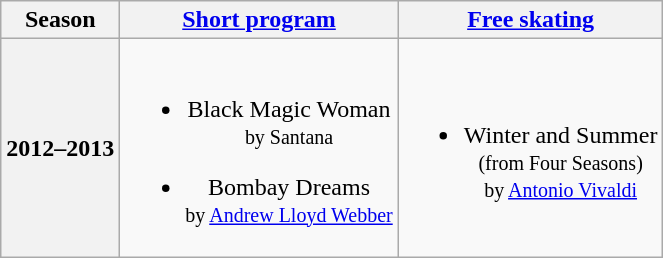<table class=wikitable style=text-align:center>
<tr>
<th>Season</th>
<th><a href='#'>Short program</a></th>
<th><a href='#'>Free skating</a></th>
</tr>
<tr>
<th>2012–2013 <br> </th>
<td><br><ul><li>Black Magic Woman <br><small> by Santana </small></li></ul><ul><li>Bombay Dreams <br><small> by <a href='#'>Andrew Lloyd Webber</a> </small></li></ul></td>
<td><br><ul><li>Winter and Summer <br><small> (from Four Seasons) <br> by <a href='#'>Antonio Vivaldi</a> </small></li></ul></td>
</tr>
</table>
